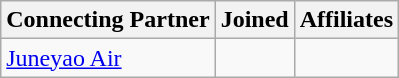<table class="wikitable sortable toccolours">
<tr>
<th style="bgcolor="silver" width:160px;">Connecting Partner</th>
<th style="bgcolor="silver" width:70px;">Joined</th>
<th style="bgcolor="silver" width:215px;">Affiliates</th>
</tr>
<tr>
<td> <a href='#'>Juneyao Air</a></td>
<td align=center></td>
<td></td>
</tr>
</table>
